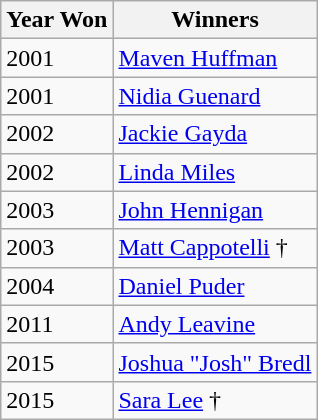<table class="wikitable">
<tr>
<th>Year Won</th>
<th>Winners</th>
</tr>
<tr>
<td>2001</td>
<td><a href='#'>Maven Huffman</a></td>
</tr>
<tr>
<td>2001</td>
<td><a href='#'>Nidia Guenard</a></td>
</tr>
<tr>
<td>2002</td>
<td><a href='#'>Jackie Gayda</a></td>
</tr>
<tr>
<td>2002</td>
<td><a href='#'>Linda Miles</a></td>
</tr>
<tr>
<td>2003</td>
<td><a href='#'>John Hennigan</a></td>
</tr>
<tr>
<td>2003</td>
<td><a href='#'>Matt Cappotelli</a> †</td>
</tr>
<tr>
<td>2004</td>
<td><a href='#'>Daniel Puder</a></td>
</tr>
<tr>
<td>2011</td>
<td><a href='#'>Andy Leavine</a></td>
</tr>
<tr>
<td>2015</td>
<td><a href='#'>Joshua "Josh" Bredl</a></td>
</tr>
<tr>
<td>2015</td>
<td><a href='#'>Sara Lee</a> †</td>
</tr>
</table>
